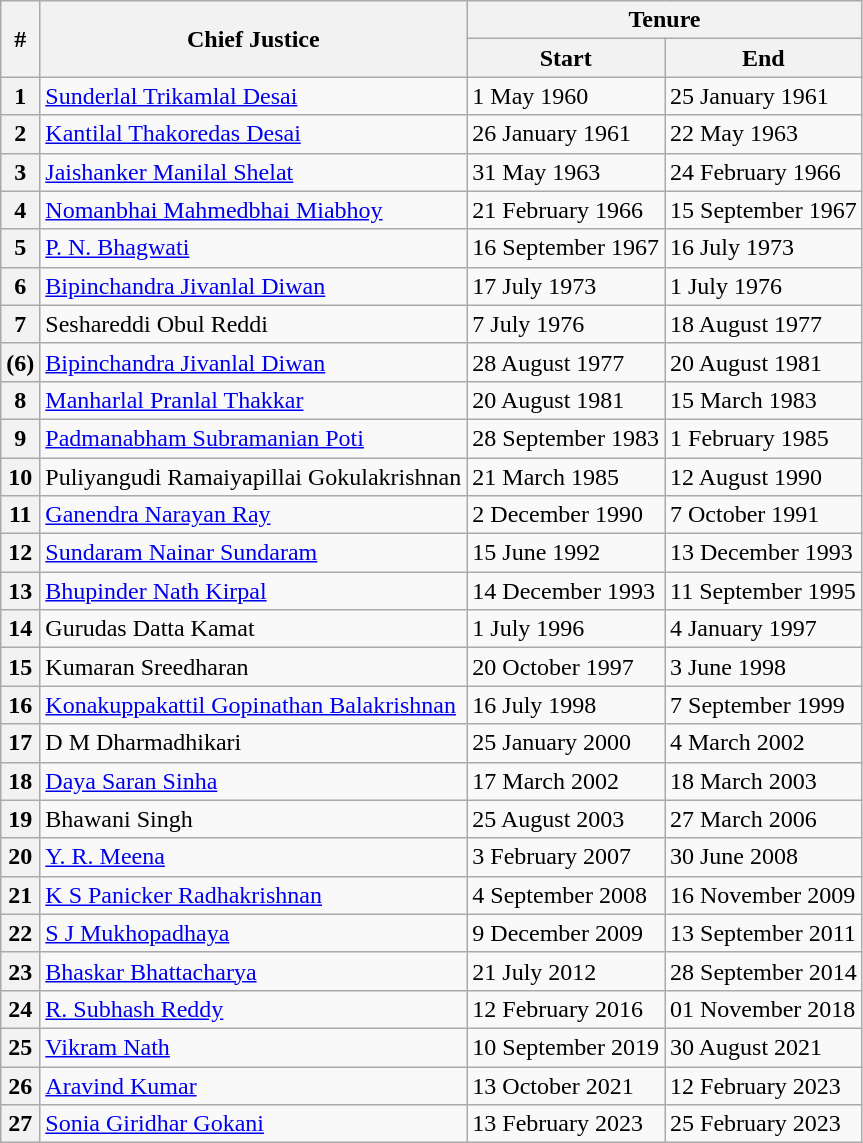<table class="wikitable sortable">
<tr>
<th rowspan="2">#</th>
<th rowspan="2">Chief Justice</th>
<th colspan="2">Tenure</th>
</tr>
<tr>
<th>Start</th>
<th>End</th>
</tr>
<tr>
<th>1</th>
<td><a href='#'>Sunderlal Trikamlal Desai</a></td>
<td>1 May 1960</td>
<td>25 January 1961</td>
</tr>
<tr>
<th>2</th>
<td><a href='#'>Kantilal Thakoredas Desai</a></td>
<td>26 January 1961</td>
<td>22 May 1963</td>
</tr>
<tr>
<th>3</th>
<td><a href='#'>Jaishanker Manilal Shelat</a></td>
<td>31 May 1963</td>
<td>24 February 1966</td>
</tr>
<tr>
<th>4</th>
<td><a href='#'>Nomanbhai Mahmedbhai Miabhoy</a></td>
<td>21 February 1966</td>
<td>15 September 1967</td>
</tr>
<tr>
<th>5</th>
<td><a href='#'>P. N. Bhagwati</a></td>
<td>16 September 1967</td>
<td>16 July 1973</td>
</tr>
<tr>
<th>6</th>
<td><a href='#'>Bipinchandra Jivanlal Diwan</a></td>
<td>17 July 1973</td>
<td>1 July 1976</td>
</tr>
<tr>
<th>7</th>
<td>Seshareddi Obul Reddi</td>
<td>7 July 1976</td>
<td>18 August 1977</td>
</tr>
<tr>
<th>(6)</th>
<td><a href='#'>Bipinchandra Jivanlal Diwan</a></td>
<td>28 August 1977</td>
<td>20 August 1981</td>
</tr>
<tr>
<th>8</th>
<td><a href='#'>Manharlal Pranlal Thakkar</a></td>
<td>20 August 1981</td>
<td>15 March 1983</td>
</tr>
<tr>
<th>9</th>
<td><a href='#'>Padmanabham Subramanian Poti</a></td>
<td>28 September 1983</td>
<td>1 February 1985</td>
</tr>
<tr>
<th>10</th>
<td>Puliyangudi Ramaiyapillai Gokulakrishnan</td>
<td>21 March 1985</td>
<td>12 August 1990</td>
</tr>
<tr>
<th>11</th>
<td><a href='#'>Ganendra Narayan Ray</a></td>
<td>2 December 1990</td>
<td>7 October 1991</td>
</tr>
<tr>
<th>12</th>
<td><a href='#'>Sundaram Nainar Sundaram</a></td>
<td>15 June 1992</td>
<td>13 December 1993</td>
</tr>
<tr>
<th>13</th>
<td><a href='#'>Bhupinder Nath Kirpal</a></td>
<td>14 December 1993</td>
<td>11 September 1995</td>
</tr>
<tr>
<th>14</th>
<td>Gurudas Datta Kamat</td>
<td>1 July 1996</td>
<td>4 January 1997</td>
</tr>
<tr>
<th>15</th>
<td>Kumaran Sreedharan</td>
<td>20 October 1997</td>
<td>3 June 1998</td>
</tr>
<tr>
<th>16</th>
<td><a href='#'>Konakuppakattil Gopinathan Balakrishnan</a></td>
<td>16 July 1998</td>
<td>7 September 1999</td>
</tr>
<tr>
<th>17</th>
<td>D M Dharmadhikari</td>
<td>25 January 2000</td>
<td>4 March 2002</td>
</tr>
<tr>
<th>18</th>
<td><a href='#'>Daya Saran Sinha</a></td>
<td>17 March 2002</td>
<td>18 March 2003</td>
</tr>
<tr>
<th>19</th>
<td>Bhawani Singh</td>
<td>25 August 2003</td>
<td>27 March 2006</td>
</tr>
<tr>
<th>20</th>
<td><a href='#'>Y. R. Meena</a></td>
<td>3 February 2007</td>
<td>30 June 2008</td>
</tr>
<tr>
<th>21</th>
<td><a href='#'>K S Panicker Radhakrishnan</a></td>
<td>4 September 2008</td>
<td>16 November 2009</td>
</tr>
<tr>
<th>22</th>
<td><a href='#'>S J Mukhopadhaya</a></td>
<td>9 December 2009</td>
<td>13 September 2011</td>
</tr>
<tr>
<th>23</th>
<td><a href='#'>Bhaskar Bhattacharya</a></td>
<td>21 July 2012</td>
<td>28 September 2014</td>
</tr>
<tr>
<th>24</th>
<td><a href='#'>R. Subhash Reddy</a></td>
<td>12 February 2016</td>
<td>01 November 2018</td>
</tr>
<tr>
<th>25</th>
<td><a href='#'>Vikram Nath</a></td>
<td>10 September 2019</td>
<td>30 August 2021</td>
</tr>
<tr>
<th>26</th>
<td><a href='#'>Aravind Kumar</a></td>
<td>13 October 2021</td>
<td>12 February 2023</td>
</tr>
<tr>
<th>27</th>
<td><a href='#'>Sonia Giridhar Gokani</a></td>
<td>13 February 2023</td>
<td>25 February 2023</td>
</tr>
</table>
